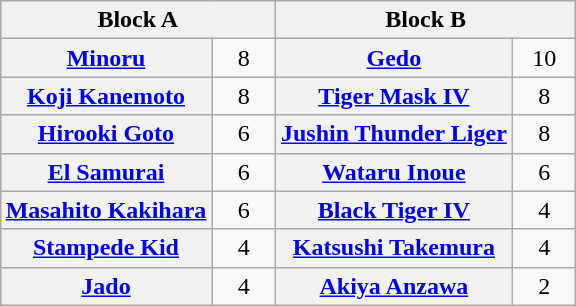<table class="wikitable" style="margin: 1em auto 1em auto;text-align:center">
<tr>
<th colspan="2">Block A</th>
<th colspan="2">Block B</th>
</tr>
<tr>
<th><a href='#'>Minoru</a></th>
<td style="width:35px">8</td>
<th><a href='#'>Gedo</a></th>
<td style="width:35px">10</td>
</tr>
<tr>
<th><a href='#'>Koji Kanemoto</a></th>
<td>8</td>
<th><a href='#'>Tiger Mask IV</a></th>
<td>8</td>
</tr>
<tr>
<th><a href='#'>Hirooki Goto</a></th>
<td>6</td>
<th><a href='#'>Jushin Thunder Liger</a></th>
<td>8</td>
</tr>
<tr>
<th><a href='#'>El Samurai</a></th>
<td>6</td>
<th><a href='#'>Wataru Inoue</a></th>
<td>6</td>
</tr>
<tr>
<th><a href='#'>Masahito Kakihara</a></th>
<td>6</td>
<th><a href='#'>Black Tiger IV</a></th>
<td>4</td>
</tr>
<tr>
<th><a href='#'>Stampede Kid</a></th>
<td>4</td>
<th><a href='#'>Katsushi Takemura</a></th>
<td>4</td>
</tr>
<tr>
<th><a href='#'>Jado</a></th>
<td>4</td>
<th><a href='#'>Akiya Anzawa</a></th>
<td>2</td>
</tr>
</table>
